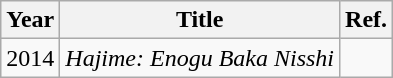<table class="wikitable">
<tr>
<th>Year</th>
<th>Title</th>
<th>Ref.</th>
</tr>
<tr>
<td>2014</td>
<td><em>Hajime: Enogu Baka Nisshi</em></td>
<td></td>
</tr>
</table>
